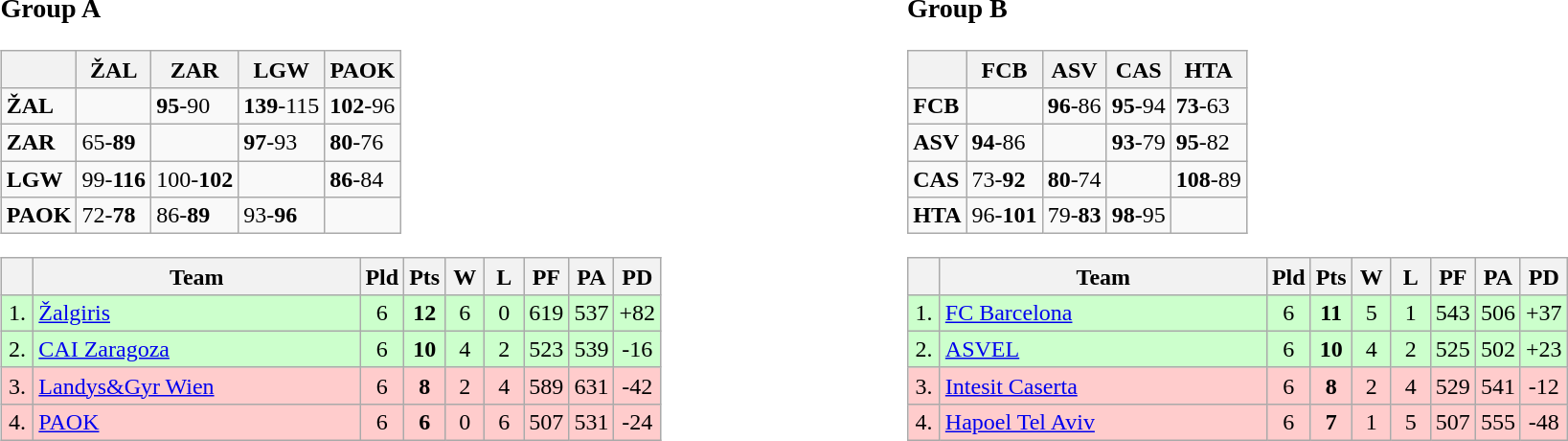<table>
<tr>
<td style="vertical-align:top; width:33%;"><br><h3>Group A</h3><table class="wikitable">
<tr>
<th></th>
<th> ŽAL</th>
<th> ZAR</th>
<th> LGW</th>
<th> PAOK</th>
</tr>
<tr>
<td> <strong>ŽAL</strong></td>
<td></td>
<td><strong>95</strong>-90</td>
<td><strong>139</strong>-115</td>
<td><strong>102</strong>-96</td>
</tr>
<tr>
<td> <strong>ZAR</strong></td>
<td>65-<strong>89</strong></td>
<td></td>
<td><strong>97</strong>-93</td>
<td><strong>80</strong>-76</td>
</tr>
<tr>
<td> <strong>LGW</strong></td>
<td>99-<strong>116</strong></td>
<td>100-<strong>102</strong></td>
<td></td>
<td><strong>86</strong>-84</td>
</tr>
<tr>
<td><strong> PAOK</strong></td>
<td>72-<strong>78</strong></td>
<td>86-<strong>89</strong></td>
<td>93-<strong>96</strong></td>
<td></td>
</tr>
</table>
<table class="wikitable" style="text-align:center">
<tr>
<th width=15></th>
<th width=220>Team</th>
<th width=20>Pld</th>
<th width=20>Pts</th>
<th width=20>W</th>
<th width=20>L</th>
<th width=20>PF</th>
<th width=20>PA</th>
<th width=20>PD</th>
</tr>
<tr style="background: #ccffcc;">
<td>1.</td>
<td align=left> <a href='#'>Žalgiris</a></td>
<td>6</td>
<td><strong>12</strong></td>
<td>6</td>
<td>0</td>
<td>619</td>
<td>537</td>
<td>+82</td>
</tr>
<tr style="background: #ccffcc;">
<td>2.</td>
<td align=left> <a href='#'>CAI Zaragoza</a></td>
<td>6</td>
<td><strong>10</strong></td>
<td>4</td>
<td>2</td>
<td>523</td>
<td>539</td>
<td>-16</td>
</tr>
<tr style="background: #ffcccc;">
<td>3.</td>
<td align=left> <a href='#'>Landys&Gyr Wien</a></td>
<td>6</td>
<td><strong>8</strong></td>
<td>2</td>
<td>4</td>
<td>589</td>
<td>631</td>
<td>-42</td>
</tr>
<tr style="background: #ffcccc;">
<td>4.</td>
<td align=left> <a href='#'>PAOK</a></td>
<td>6</td>
<td><strong>6</strong></td>
<td>0</td>
<td>6</td>
<td>507</td>
<td>531</td>
<td>-24</td>
</tr>
</table>
</td>
<td style="vertical-align:top; width:33%;"><br><h3>Group B</h3><table class="wikitable">
<tr>
<th></th>
<th> FCB</th>
<th> ASV</th>
<th> CAS</th>
<th> HTA</th>
</tr>
<tr>
<td> <strong>FCB</strong></td>
<td></td>
<td><strong>96</strong>-86</td>
<td><strong>95</strong>-94</td>
<td><strong>73</strong>-63</td>
</tr>
<tr>
<td> <strong>ASV</strong></td>
<td><strong>94</strong>-86</td>
<td></td>
<td><strong>93</strong>-79</td>
<td><strong>95</strong>-82</td>
</tr>
<tr>
<td> <strong>CAS</strong></td>
<td>73-<strong>92</strong></td>
<td><strong>80</strong>-74</td>
<td></td>
<td><strong>108</strong>-89</td>
</tr>
<tr>
<td> <strong>HTA</strong></td>
<td>96-<strong>101</strong></td>
<td>79-<strong>83</strong></td>
<td><strong>98</strong>-95</td>
<td></td>
</tr>
</table>
<table class="wikitable" style="text-align:center">
<tr>
<th width=15></th>
<th width=220>Team</th>
<th width=20>Pld</th>
<th width=20>Pts</th>
<th width=20>W</th>
<th width=20>L</th>
<th width=20>PF</th>
<th width=20>PA</th>
<th width=20>PD</th>
</tr>
<tr style="background: #ccffcc;">
<td>1.</td>
<td align=left> <a href='#'>FC Barcelona</a></td>
<td>6</td>
<td><strong>11</strong></td>
<td>5</td>
<td>1</td>
<td>543</td>
<td>506</td>
<td>+37</td>
</tr>
<tr style="background: #ccffcc;">
<td>2.</td>
<td align=left> <a href='#'>ASVEL</a></td>
<td>6</td>
<td><strong>10</strong></td>
<td>4</td>
<td>2</td>
<td>525</td>
<td>502</td>
<td>+23</td>
</tr>
<tr style="background: #ffcccc;">
<td>3.</td>
<td align=left> <a href='#'>Intesit Caserta</a></td>
<td>6</td>
<td><strong>8</strong></td>
<td>2</td>
<td>4</td>
<td>529</td>
<td>541</td>
<td>-12</td>
</tr>
<tr style="background: #ffcccc;">
<td>4.</td>
<td align=left> <a href='#'>Hapoel Tel Aviv</a></td>
<td>6</td>
<td><strong>7</strong></td>
<td>1</td>
<td>5</td>
<td>507</td>
<td>555</td>
<td>-48</td>
</tr>
</table>
</td>
</tr>
</table>
